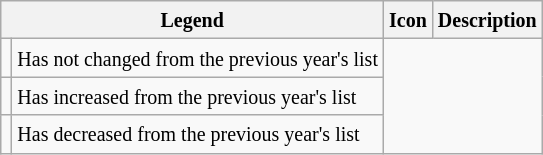<table class="wikitable">
<tr>
<th colspan="2"><small>Legend</small></th>
<th><small> Icon</small></th>
<th><small> Description</small></th>
</tr>
<tr>
<td></td>
<td><small>Has not changed from the previous year's list</small></td>
</tr>
<tr>
<td></td>
<td><small>Has increased from the previous year's list</small></td>
</tr>
<tr>
<td></td>
<td><small>Has decreased from the previous year's list</small></td>
</tr>
</table>
